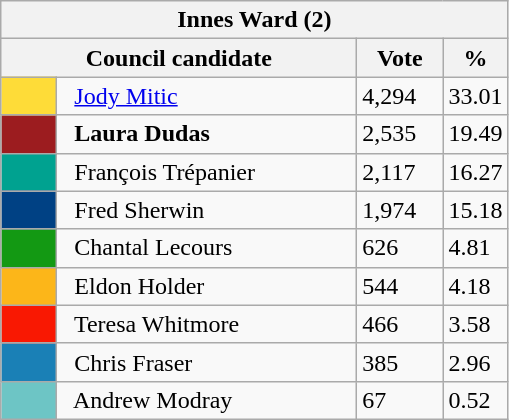<table class="wikitable">
<tr>
<th colspan="4">Innes Ward (2)</th>
</tr>
<tr>
<th bgcolor="#DDDDFF" width="230px" colspan="2">Council candidate</th>
<th bgcolor="#DDDDFF" width="50px">Vote</th>
<th bgcolor="#DDDDFF" width="30px">%</th>
</tr>
<tr>
<td bgcolor=#FEDC38 width="30px"> </td>
<td>  <a href='#'>Jody Mitic</a></td>
<td>4,294</td>
<td>33.01</td>
</tr>
<tr>
<td bgcolor=#9C1C1F width="30px"> </td>
<td>  <strong>Laura Dudas</strong></td>
<td>2,535</td>
<td>19.49</td>
</tr>
<tr>
<td bgcolor=#00A290 width="30px"> </td>
<td>  François Trépanier</td>
<td>2,117</td>
<td>16.27</td>
</tr>
<tr>
<td bgcolor=#004184 width="30px"> </td>
<td>  Fred Sherwin</td>
<td>1,974</td>
<td>15.18</td>
</tr>
<tr>
<td bgcolor=#139913 width="30px"> </td>
<td>  Chantal Lecours</td>
<td>626</td>
<td>4.81</td>
</tr>
<tr>
<td bgcolor=#FCB619 width="30px"> </td>
<td>  Eldon Holder</td>
<td>544</td>
<td>4.18</td>
</tr>
<tr>
<td bgcolor=#F91802 width="30px"> </td>
<td>  Teresa Whitmore</td>
<td>466</td>
<td>3.58</td>
</tr>
<tr>
<td bgcolor=#1A80B6 width="30px"> </td>
<td>  Chris Fraser</td>
<td>385</td>
<td>2.96</td>
</tr>
<tr>
<td bgcolor=#6DC5C5 width="30px"> </td>
<td>  Andrew Modray</td>
<td>67</td>
<td>0.52</td>
</tr>
</table>
